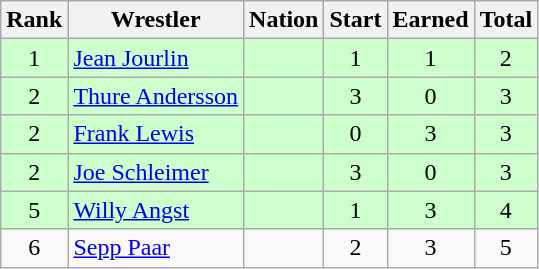<table class="wikitable sortable" style="text-align:center;">
<tr>
<th>Rank</th>
<th>Wrestler</th>
<th>Nation</th>
<th>Start</th>
<th>Earned</th>
<th>Total</th>
</tr>
<tr style="background:#cfc;">
<td>1</td>
<td align=left><a href='#'>Jean Jourlin</a></td>
<td align=left></td>
<td>1</td>
<td>1</td>
<td>2</td>
</tr>
<tr style="background:#cfc;">
<td>2</td>
<td align=left><a href='#'>Thure Andersson</a></td>
<td align=left></td>
<td>3</td>
<td>0</td>
<td>3</td>
</tr>
<tr style="background:#cfc;">
<td>2</td>
<td align=left><a href='#'>Frank Lewis</a></td>
<td align=left></td>
<td>0</td>
<td>3</td>
<td>3</td>
</tr>
<tr style="background:#cfc;">
<td>2</td>
<td align=left><a href='#'>Joe Schleimer</a></td>
<td align=left></td>
<td>3</td>
<td>0</td>
<td>3</td>
</tr>
<tr style="background:#cfc;">
<td>5</td>
<td align=left><a href='#'>Willy Angst</a></td>
<td align=left></td>
<td>1</td>
<td>3</td>
<td>4</td>
</tr>
<tr>
<td>6</td>
<td align=left><a href='#'>Sepp Paar</a></td>
<td align=left></td>
<td>2</td>
<td>3</td>
<td>5</td>
</tr>
</table>
